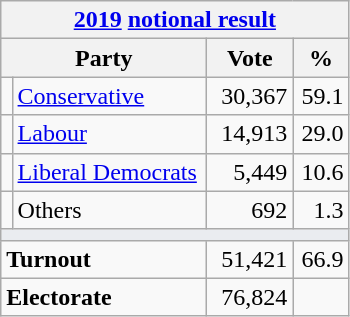<table class="wikitable">
<tr>
<th colspan="4"><a href='#'>2019</a> <a href='#'>notional result</a></th>
</tr>
<tr>
<th bgcolor="#DDDDFF" width="130px" colspan="2">Party</th>
<th bgcolor="#DDDDFF" width="50px">Vote</th>
<th bgcolor="#DDDDFF" width="30px">%</th>
</tr>
<tr>
<td></td>
<td><a href='#'>Conservative</a></td>
<td align=right>30,367</td>
<td align=right>59.1</td>
</tr>
<tr>
<td></td>
<td><a href='#'>Labour</a></td>
<td align=right>14,913</td>
<td align=right>29.0</td>
</tr>
<tr>
<td></td>
<td><a href='#'>Liberal Democrats</a></td>
<td align=right>5,449</td>
<td align=right>10.6</td>
</tr>
<tr>
<td></td>
<td>Others</td>
<td align=right>692</td>
<td align=right>1.3</td>
</tr>
<tr>
<td colspan="4" bgcolor="#EAECF0"></td>
</tr>
<tr>
<td colspan="2"><strong>Turnout</strong></td>
<td align=right>51,421</td>
<td align=right>66.9</td>
</tr>
<tr>
<td colspan="2"><strong>Electorate</strong></td>
<td align=right>76,824</td>
</tr>
</table>
